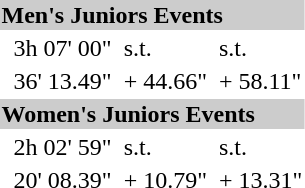<table>
<tr bgcolor="#cccccc">
<td colspan=7><strong>Men's Juniors Events</strong></td>
</tr>
<tr>
<td><br></td>
<td></td>
<td>3h 07' 00"</td>
<td></td>
<td>s.t.</td>
<td></td>
<td>s.t.</td>
</tr>
<tr>
<td><br></td>
<td></td>
<td>36' 13.49"</td>
<td></td>
<td>+ 44.66"</td>
<td></td>
<td>+ 58.11"</td>
</tr>
<tr bgcolor="#cccccc">
<td colspan=7><strong>Women's Juniors Events</strong></td>
</tr>
<tr>
<td></td>
<td></td>
<td>2h 02' 59"</td>
<td></td>
<td>s.t.</td>
<td></td>
<td>s.t.</td>
</tr>
<tr>
<td><br></td>
<td></td>
<td>20' 08.39"</td>
<td></td>
<td>+ 10.79"</td>
<td></td>
<td>+ 13.31"</td>
</tr>
</table>
